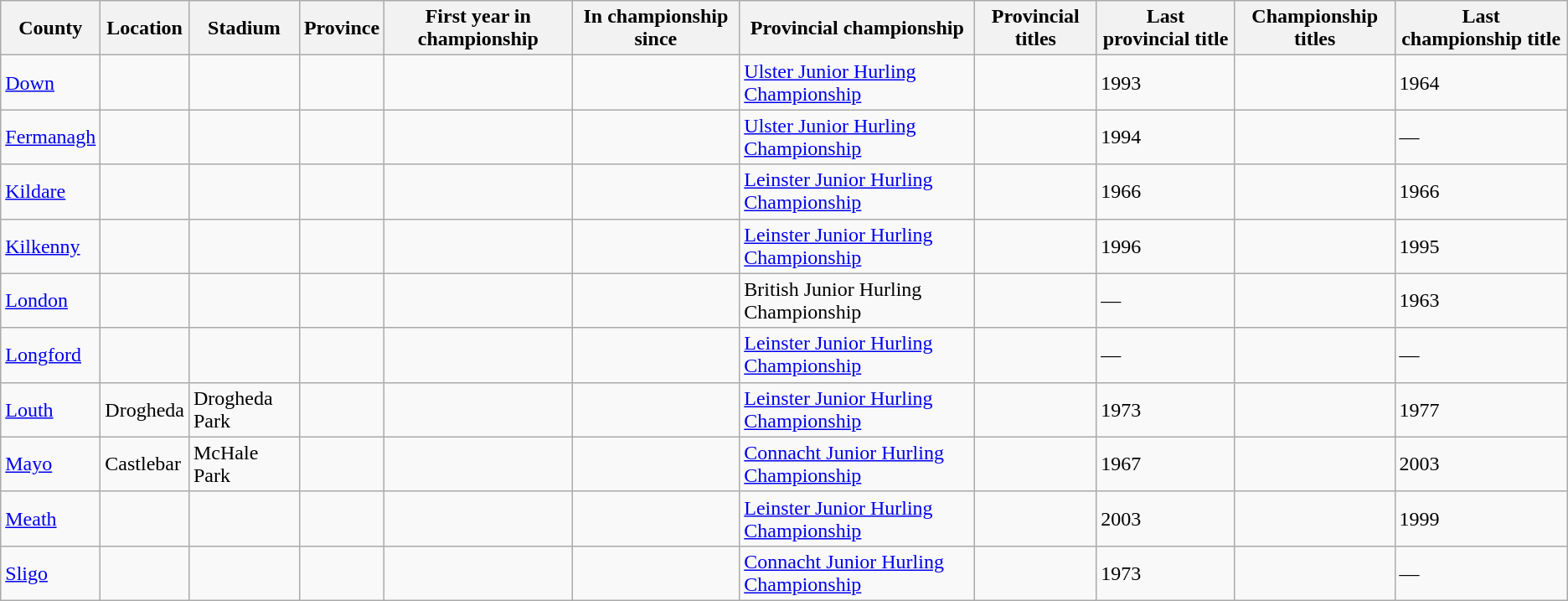<table class="wikitable sortable">
<tr>
<th>County</th>
<th>Location</th>
<th>Stadium</th>
<th>Province</th>
<th>First year in championship</th>
<th>In championship since</th>
<th>Provincial championship</th>
<th>Provincial titles</th>
<th>Last provincial title</th>
<th>Championship titles</th>
<th>Last championship title</th>
</tr>
<tr>
<td> <a href='#'>Down</a></td>
<td></td>
<td></td>
<td></td>
<td></td>
<td></td>
<td><a href='#'>Ulster Junior Hurling Championship</a></td>
<td></td>
<td>1993</td>
<td></td>
<td>1964</td>
</tr>
<tr>
<td><a href='#'>Fermanagh</a></td>
<td></td>
<td></td>
<td></td>
<td></td>
<td></td>
<td><a href='#'>Ulster Junior Hurling Championship</a></td>
<td></td>
<td>1994</td>
<td></td>
<td>—</td>
</tr>
<tr>
<td> <a href='#'>Kildare</a></td>
<td></td>
<td></td>
<td></td>
<td></td>
<td></td>
<td><a href='#'>Leinster Junior Hurling Championship</a></td>
<td></td>
<td>1966</td>
<td></td>
<td>1966</td>
</tr>
<tr>
<td> <a href='#'>Kilkenny</a></td>
<td></td>
<td></td>
<td></td>
<td></td>
<td></td>
<td><a href='#'>Leinster Junior Hurling Championship</a></td>
<td></td>
<td>1996</td>
<td></td>
<td>1995</td>
</tr>
<tr>
<td> <a href='#'>London</a></td>
<td></td>
<td></td>
<td></td>
<td></td>
<td></td>
<td>British Junior Hurling Championship</td>
<td></td>
<td>—</td>
<td></td>
<td>1963</td>
</tr>
<tr>
<td><a href='#'>Longford</a></td>
<td></td>
<td></td>
<td></td>
<td></td>
<td></td>
<td><a href='#'>Leinster Junior Hurling Championship</a></td>
<td></td>
<td>—</td>
<td></td>
<td>—</td>
</tr>
<tr>
<td> <a href='#'>Louth</a></td>
<td>Drogheda</td>
<td>Drogheda Park</td>
<td></td>
<td></td>
<td></td>
<td><a href='#'>Leinster Junior Hurling Championship</a></td>
<td></td>
<td>1973</td>
<td></td>
<td>1977</td>
</tr>
<tr>
<td> <a href='#'>Mayo</a></td>
<td>Castlebar</td>
<td>McHale Park</td>
<td></td>
<td></td>
<td></td>
<td><a href='#'>Connacht Junior Hurling Championship</a></td>
<td></td>
<td>1967</td>
<td></td>
<td>2003</td>
</tr>
<tr>
<td> <a href='#'>Meath</a></td>
<td></td>
<td></td>
<td></td>
<td></td>
<td></td>
<td><a href='#'>Leinster Junior Hurling Championship</a></td>
<td></td>
<td>2003</td>
<td></td>
<td>1999</td>
</tr>
<tr>
<td><a href='#'>Sligo</a></td>
<td></td>
<td></td>
<td></td>
<td></td>
<td></td>
<td><a href='#'>Connacht Junior Hurling Championship</a></td>
<td></td>
<td>1973</td>
<td></td>
<td>—</td>
</tr>
</table>
